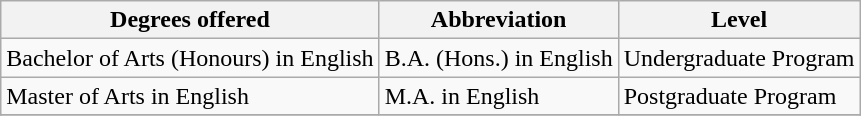<table class="wikitable">
<tr>
<th>Degrees offered</th>
<th>Abbreviation</th>
<th>Level</th>
</tr>
<tr>
<td>Bachelor of Arts (Honours) in English</td>
<td>B.A. (Hons.) in English</td>
<td>Undergraduate Program</td>
</tr>
<tr>
<td>Master of Arts in English</td>
<td>M.A. in English</td>
<td>Postgraduate Program</td>
</tr>
<tr>
</tr>
</table>
